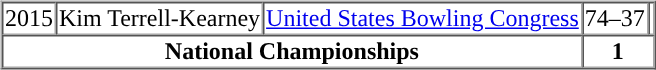<table border="0">
<tr>
<td valign="top"><br><table cellpadding="1" border="1" cellspacing="0">
<tr>
</tr>
<tr style="text-align:center;white-space:nowrap;">
<td>2015</td>
<td>Kim Terrell-Kearney</td>
<td><a href='#'>United States Bowling Congress</a></td>
<td>74–37</td>
<td></td>
</tr>
<tr style="text-align:center; ">
<td colspan="3"><strong>National Championships</strong></td>
<td colspan="3"><strong>1</strong></td>
</tr>
</table>
</td>
</tr>
</table>
